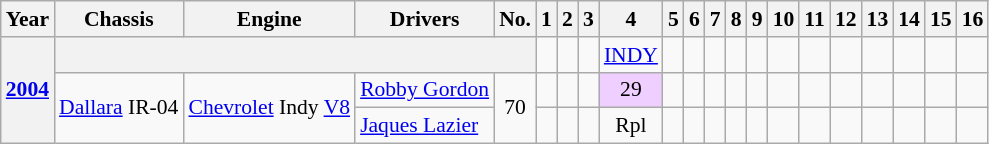<table class="wikitable" style="text-align:center; font-size:90%">
<tr>
<th>Year</th>
<th>Chassis</th>
<th>Engine</th>
<th>Drivers</th>
<th>No.</th>
<th>1</th>
<th>2</th>
<th>3</th>
<th>4</th>
<th>5</th>
<th>6</th>
<th>7</th>
<th>8</th>
<th>9</th>
<th>10</th>
<th>11</th>
<th>12</th>
<th>13</th>
<th>14</th>
<th>15</th>
<th>16</th>
</tr>
<tr>
<th rowspan=3><a href='#'>2004</a></th>
<th colspan=4></th>
<td></td>
<td></td>
<td></td>
<td><a href='#'>INDY</a></td>
<td></td>
<td></td>
<td></td>
<td></td>
<td></td>
<td></td>
<td></td>
<td></td>
<td></td>
<td></td>
<td></td>
<td></td>
</tr>
<tr>
<td rowspan=2><a href='#'>Dallara</a> IR-04</td>
<td rowspan=2><a href='#'>Chevrolet</a> Indy <a href='#'>V8</a></td>
<td align=left> <a href='#'>Robby Gordon</a></td>
<td rowspan=2>70</td>
<td></td>
<td></td>
<td></td>
<td style="background:#EFCFFF;" align=center>29</td>
<td></td>
<td></td>
<td></td>
<td></td>
<td></td>
<td></td>
<td></td>
<td></td>
<td></td>
<td></td>
<td></td>
<td></td>
</tr>
<tr>
<td align=left> <a href='#'>Jaques Lazier</a></td>
<td></td>
<td></td>
<td></td>
<td align=center>Rpl</td>
<td></td>
<td></td>
<td></td>
<td></td>
<td></td>
<td></td>
<td></td>
<td></td>
<td></td>
<td></td>
<td></td>
<td></td>
</tr>
</table>
